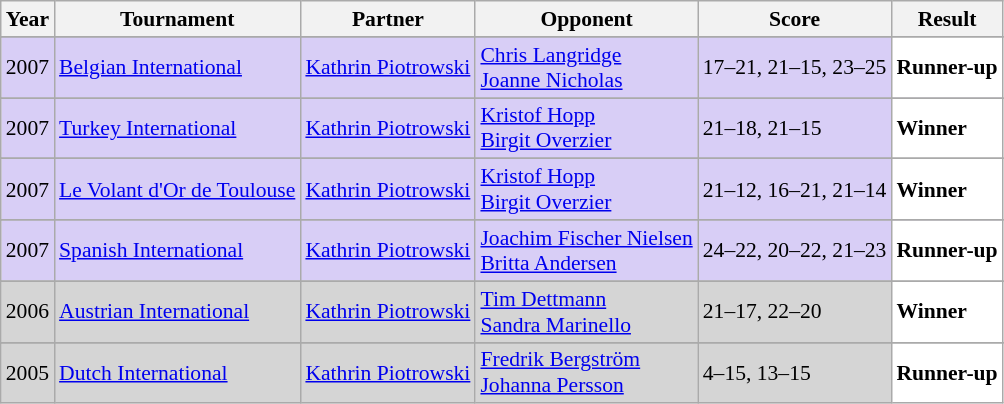<table class="sortable wikitable" style="font-size: 90%;">
<tr>
<th>Year</th>
<th>Tournament</th>
<th>Partner</th>
<th>Opponent</th>
<th>Score</th>
<th>Result</th>
</tr>
<tr>
</tr>
<tr style="background:#D8CEF6">
<td align="center">2007</td>
<td align="left"><a href='#'>Belgian International</a></td>
<td align="left"> <a href='#'>Kathrin Piotrowski</a></td>
<td align="left"> <a href='#'>Chris Langridge</a><br> <a href='#'>Joanne Nicholas</a></td>
<td align="left">17–21, 21–15, 23–25</td>
<td style="text-align:left; background:white"> <strong>Runner-up</strong></td>
</tr>
<tr>
</tr>
<tr style="background:#D8CEF6">
<td align="center">2007</td>
<td align="left"><a href='#'>Turkey International</a></td>
<td align="left"> <a href='#'>Kathrin Piotrowski</a></td>
<td align="left"> <a href='#'>Kristof Hopp</a><br> <a href='#'>Birgit Overzier</a></td>
<td align="left">21–18, 21–15</td>
<td style="text-align:left; background:white"> <strong>Winner</strong></td>
</tr>
<tr>
</tr>
<tr style="background:#D8CEF6">
<td align="center">2007</td>
<td align="left"><a href='#'>Le Volant d'Or de Toulouse</a></td>
<td align="left"> <a href='#'>Kathrin Piotrowski</a></td>
<td align="left"> <a href='#'>Kristof Hopp</a><br> <a href='#'>Birgit Overzier</a></td>
<td align="left">21–12, 16–21, 21–14</td>
<td style="text-align:left; background:white"> <strong>Winner</strong></td>
</tr>
<tr>
</tr>
<tr style="background:#D8CEF6">
<td align="center">2007</td>
<td align="left"><a href='#'>Spanish International</a></td>
<td align="left"> <a href='#'>Kathrin Piotrowski</a></td>
<td align="left"> <a href='#'>Joachim Fischer Nielsen</a><br> <a href='#'>Britta Andersen</a></td>
<td align="left">24–22, 20–22, 21–23</td>
<td style="text-align:left; background:white"> <strong>Runner-up</strong></td>
</tr>
<tr>
</tr>
<tr style="background:#D5D5D5">
<td align="center">2006</td>
<td align="left"><a href='#'>Austrian International</a></td>
<td align="left"> <a href='#'>Kathrin Piotrowski</a></td>
<td align="left"> <a href='#'>Tim Dettmann</a><br> <a href='#'>Sandra Marinello</a></td>
<td align="left">21–17, 22–20</td>
<td style="text-align:left; background:white"> <strong>Winner</strong></td>
</tr>
<tr>
</tr>
<tr style="background:#D5D5D5">
<td align="center">2005</td>
<td align="left"><a href='#'>Dutch International</a></td>
<td align="left"> <a href='#'>Kathrin Piotrowski</a></td>
<td align="left"> <a href='#'>Fredrik Bergström</a><br> <a href='#'>Johanna Persson</a></td>
<td align="left">4–15, 13–15</td>
<td style="text-align:left; background:white"> <strong>Runner-up</strong></td>
</tr>
</table>
